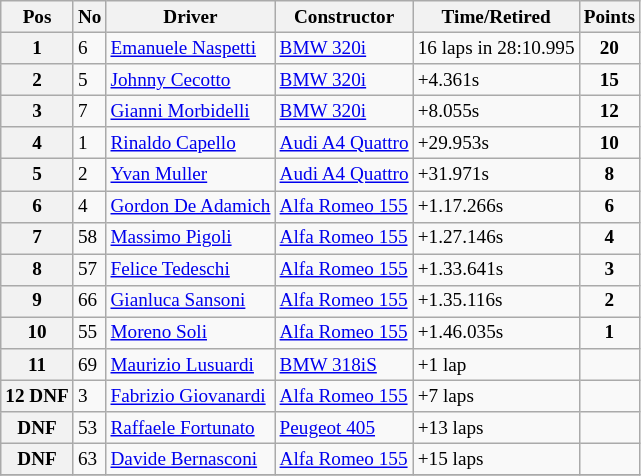<table class="wikitable" style="font-size: 80%;">
<tr>
<th>Pos</th>
<th>No</th>
<th>Driver</th>
<th>Constructor</th>
<th>Time/Retired</th>
<th>Points</th>
</tr>
<tr>
<th>1</th>
<td>6</td>
<td> <a href='#'>Emanuele Naspetti</a></td>
<td><a href='#'>BMW 320i</a></td>
<td>16 laps in 28:10.995</td>
<td align=center><strong>20</strong></td>
</tr>
<tr>
<th>2</th>
<td>5</td>
<td> <a href='#'>Johnny Cecotto</a></td>
<td><a href='#'>BMW 320i</a></td>
<td>+4.361s</td>
<td align=center><strong>15</strong></td>
</tr>
<tr>
<th>3</th>
<td>7</td>
<td> <a href='#'>Gianni Morbidelli</a></td>
<td><a href='#'>BMW 320i</a></td>
<td>+8.055s</td>
<td align=center><strong>12</strong></td>
</tr>
<tr>
<th>4</th>
<td>1</td>
<td> <a href='#'>Rinaldo Capello</a></td>
<td><a href='#'>Audi A4 Quattro</a></td>
<td>+29.953s</td>
<td align=center><strong>10</strong></td>
</tr>
<tr>
<th>5</th>
<td>2</td>
<td> <a href='#'>Yvan Muller</a></td>
<td><a href='#'>Audi A4 Quattro</a></td>
<td>+31.971s</td>
<td align=center><strong>8</strong></td>
</tr>
<tr>
<th>6</th>
<td>4</td>
<td> <a href='#'>Gordon De Adamich</a></td>
<td><a href='#'>Alfa Romeo 155</a></td>
<td>+1.17.266s</td>
<td align=center><strong>6</strong></td>
</tr>
<tr>
<th>7</th>
<td>58</td>
<td> <a href='#'>Massimo Pigoli</a></td>
<td><a href='#'>Alfa Romeo 155</a></td>
<td>+1.27.146s</td>
<td align=center><strong>4</strong></td>
</tr>
<tr>
<th>8</th>
<td>57</td>
<td> <a href='#'>Felice Tedeschi</a></td>
<td><a href='#'>Alfa Romeo 155</a></td>
<td>+1.33.641s</td>
<td align=center><strong>3</strong></td>
</tr>
<tr>
<th>9</th>
<td>66</td>
<td> <a href='#'>Gianluca Sansoni</a></td>
<td><a href='#'>Alfa Romeo 155</a></td>
<td>+1.35.116s</td>
<td align=center><strong>2</strong></td>
</tr>
<tr>
<th>10</th>
<td>55</td>
<td> <a href='#'>Moreno Soli</a></td>
<td><a href='#'>Alfa Romeo 155</a></td>
<td>+1.46.035s</td>
<td align=center><strong>1</strong></td>
</tr>
<tr>
<th>11</th>
<td>69</td>
<td> <a href='#'>Maurizio Lusuardi</a></td>
<td><a href='#'>BMW 318iS</a></td>
<td>+1 lap</td>
<td></td>
</tr>
<tr>
<th>12 DNF</th>
<td>3</td>
<td> <a href='#'>Fabrizio Giovanardi</a></td>
<td><a href='#'>Alfa Romeo 155</a></td>
<td>+7 laps</td>
<td></td>
</tr>
<tr>
<th>DNF</th>
<td>53</td>
<td> <a href='#'>Raffaele Fortunato</a></td>
<td><a href='#'>Peugeot 405</a></td>
<td>+13 laps</td>
<td></td>
</tr>
<tr>
<th>DNF</th>
<td>63</td>
<td> <a href='#'>Davide Bernasconi</a></td>
<td><a href='#'>Alfa Romeo 155</a></td>
<td>+15 laps</td>
<td></td>
</tr>
<tr>
</tr>
</table>
